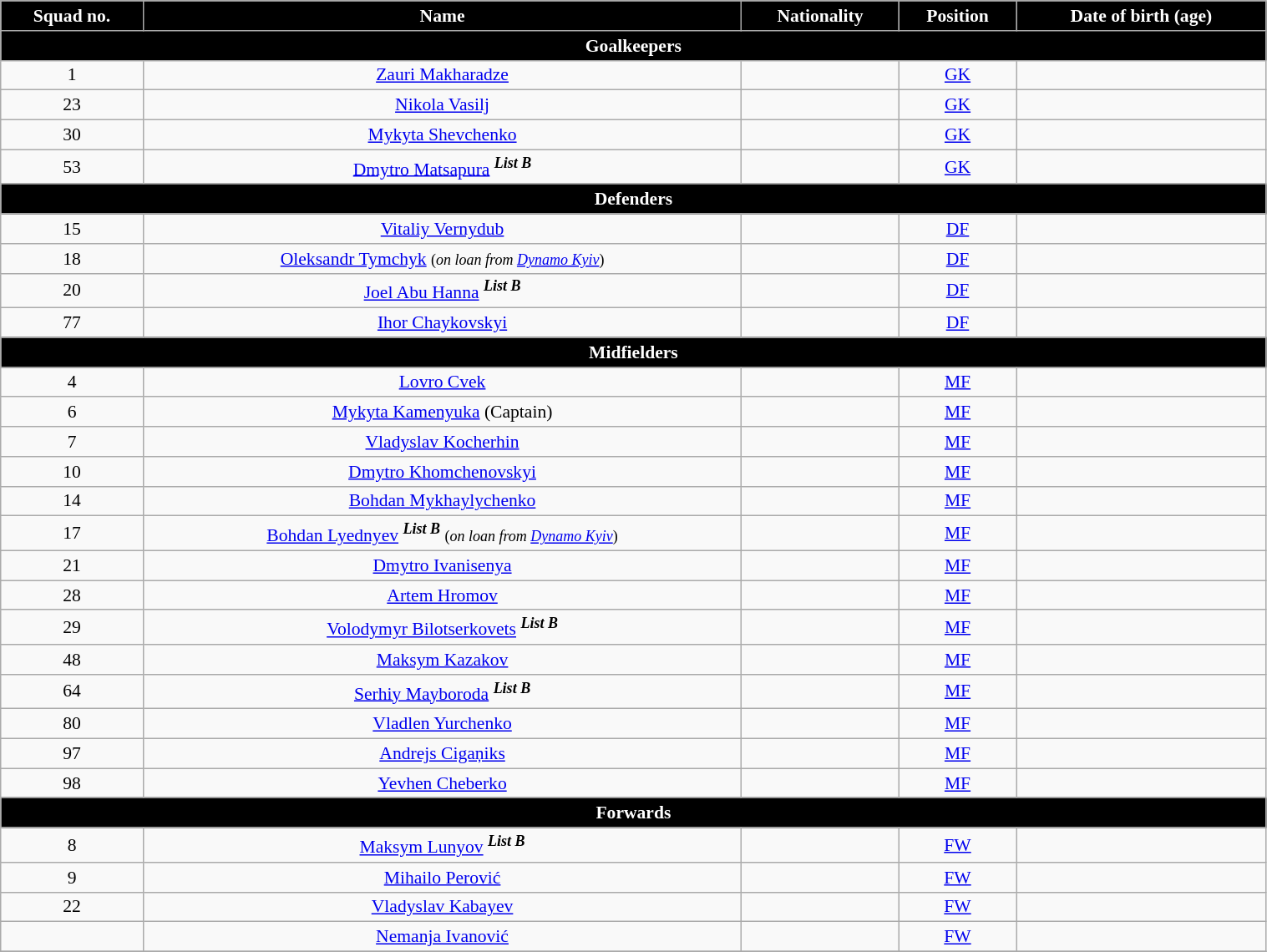<table class="wikitable" style="text-align:center; font-size:90%; width:80%">
<tr>
<th style="background:black; color:#FFFFFF; text-align:center">Squad no.</th>
<th style="background:black; color:#FFFFFF; text-align:center">Name</th>
<th style="background:black; color:#FFFFFF; text-align:center">Nationality</th>
<th style="background:black; color:#FFFFFF; text-align:center">Position</th>
<th style="background:black; color:#FFFFFF; text-align:center">Date of birth (age)</th>
</tr>
<tr>
<th colspan="6" style="background:black; color:#FFFFFF; text-align:center">Goalkeepers</th>
</tr>
<tr>
<td>1</td>
<td><a href='#'>Zauri Makharadze</a></td>
<td></td>
<td><a href='#'>GK</a></td>
<td></td>
</tr>
<tr>
<td>23</td>
<td><a href='#'>Nikola Vasilj</a></td>
<td></td>
<td><a href='#'>GK</a></td>
<td></td>
</tr>
<tr>
<td>30</td>
<td><a href='#'>Mykyta Shevchenko</a></td>
<td></td>
<td><a href='#'>GK</a></td>
<td></td>
</tr>
<tr>
<td>53</td>
<td><a href='#'>Dmytro Matsapura</a> <sup><strong><em>List B</em></strong></sup></td>
<td></td>
<td><a href='#'>GK</a></td>
<td></td>
</tr>
<tr>
<th colspan="6" style="background:black; color:#FFFFFF; text-align:center">Defenders</th>
</tr>
<tr>
<td>15</td>
<td><a href='#'>Vitaliy Vernydub</a></td>
<td></td>
<td><a href='#'>DF</a></td>
<td></td>
</tr>
<tr>
<td>18</td>
<td><a href='#'>Oleksandr Tymchyk</a> <small> (<em>on loan from <a href='#'>Dynamo Kyiv</a></em>)</small></td>
<td></td>
<td><a href='#'>DF</a></td>
<td></td>
</tr>
<tr>
<td>20</td>
<td><a href='#'>Joel Abu Hanna</a> <sup><strong><em>List B</em></strong></sup></td>
<td></td>
<td><a href='#'>DF</a></td>
<td></td>
</tr>
<tr>
<td>77</td>
<td><a href='#'>Ihor Chaykovskyi</a></td>
<td></td>
<td><a href='#'>DF</a></td>
<td></td>
</tr>
<tr>
<th colspan="6" style="background:black; color:#FFFFFF; text-align:center">Midfielders</th>
</tr>
<tr>
<td>4</td>
<td><a href='#'>Lovro Cvek</a></td>
<td></td>
<td><a href='#'>MF</a></td>
<td></td>
</tr>
<tr>
<td>6</td>
<td><a href='#'>Mykyta Kamenyuka</a> (Captain)</td>
<td></td>
<td><a href='#'>MF</a></td>
<td></td>
</tr>
<tr>
<td>7</td>
<td><a href='#'>Vladyslav Kocherhin</a></td>
<td></td>
<td><a href='#'>MF</a></td>
<td></td>
</tr>
<tr>
<td>10</td>
<td><a href='#'>Dmytro Khomchenovskyi</a></td>
<td></td>
<td><a href='#'>MF</a></td>
<td></td>
</tr>
<tr>
<td>14</td>
<td><a href='#'>Bohdan Mykhaylychenko</a></td>
<td></td>
<td><a href='#'>MF</a></td>
<td></td>
</tr>
<tr>
<td>17</td>
<td><a href='#'>Bohdan Lyednyev</a> <sup><strong><em>List B</em></strong></sup> <small> (<em>on loan from <a href='#'>Dynamo Kyiv</a></em>)</small></td>
<td></td>
<td><a href='#'>MF</a></td>
<td></td>
</tr>
<tr>
<td>21</td>
<td><a href='#'>Dmytro Ivanisenya</a></td>
<td></td>
<td><a href='#'>MF</a></td>
<td></td>
</tr>
<tr>
<td>28</td>
<td><a href='#'>Artem Hromov</a></td>
<td></td>
<td><a href='#'>MF</a></td>
<td></td>
</tr>
<tr>
<td>29</td>
<td><a href='#'>Volodymyr Bilotserkovets</a> <sup><strong><em>List B</em></strong></sup></td>
<td></td>
<td><a href='#'>MF</a></td>
<td></td>
</tr>
<tr>
<td>48</td>
<td><a href='#'>Maksym Kazakov</a></td>
<td></td>
<td><a href='#'>MF</a></td>
<td></td>
</tr>
<tr>
<td>64</td>
<td><a href='#'>Serhiy Mayboroda</a> <sup><strong><em>List B</em></strong></sup></td>
<td></td>
<td><a href='#'>MF</a></td>
<td></td>
</tr>
<tr>
<td>80</td>
<td><a href='#'>Vladlen Yurchenko</a></td>
<td></td>
<td><a href='#'>MF</a></td>
<td></td>
</tr>
<tr>
<td>97</td>
<td><a href='#'>Andrejs Cigaņiks</a></td>
<td></td>
<td><a href='#'>MF</a></td>
<td></td>
</tr>
<tr>
<td>98</td>
<td><a href='#'>Yevhen Cheberko</a></td>
<td></td>
<td><a href='#'>MF</a></td>
<td></td>
</tr>
<tr>
<th colspan="7" style="background:black; color:#FFFFFF; text-align:center">Forwards</th>
</tr>
<tr>
<td>8</td>
<td><a href='#'>Maksym Lunyov</a> <sup><strong><em>List B</em></strong></sup></td>
<td></td>
<td><a href='#'>FW</a></td>
<td></td>
</tr>
<tr>
<td>9</td>
<td><a href='#'>Mihailo Perović</a></td>
<td></td>
<td><a href='#'>FW</a></td>
<td></td>
</tr>
<tr>
<td>22</td>
<td><a href='#'>Vladyslav Kabayev</a></td>
<td></td>
<td><a href='#'>FW</a></td>
<td></td>
</tr>
<tr>
<td></td>
<td><a href='#'>Nemanja Ivanović</a></td>
<td></td>
<td><a href='#'>FW</a></td>
<td></td>
</tr>
<tr>
</tr>
</table>
